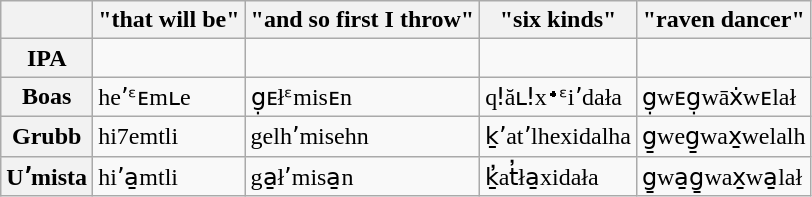<table class=wikitable>
<tr>
<th></th>
<th>"that will be"</th>
<th>"and so first I throw"</th>
<th>"six kinds"</th>
<th>"raven dancer"</th>
</tr>
<tr>
<th>IPA</th>
<td></td>
<td></td>
<td></td>
<td></td>
</tr>
<tr>
<th>Boas</th>
<td>heʼᵋᴇmʟe</td>
<td>g̣ᴇłᵋmisᴇn</td>
<td>qǃăʟǃxꞏᵋiʼdała</td>
<td>g̣wᴇg̣wāẋwᴇlał</td>
</tr>
<tr>
<th>Grubb</th>
<td>hi7emtli</td>
<td>gelhʼmisehn</td>
<td>ḵʼatʼlhexidalha</td>
<td>g̱weg̱wax̱welalh</td>
</tr>
<tr>
<th>Uʼmista</th>
<td>hiʼa̱mtli</td>
<td>ga̱łʼmisa̱n</td>
<td>ḵ̓at̓ła̱xidała</td>
<td>g̱wa̱g̱wax̱wa̱lał</td>
</tr>
</table>
